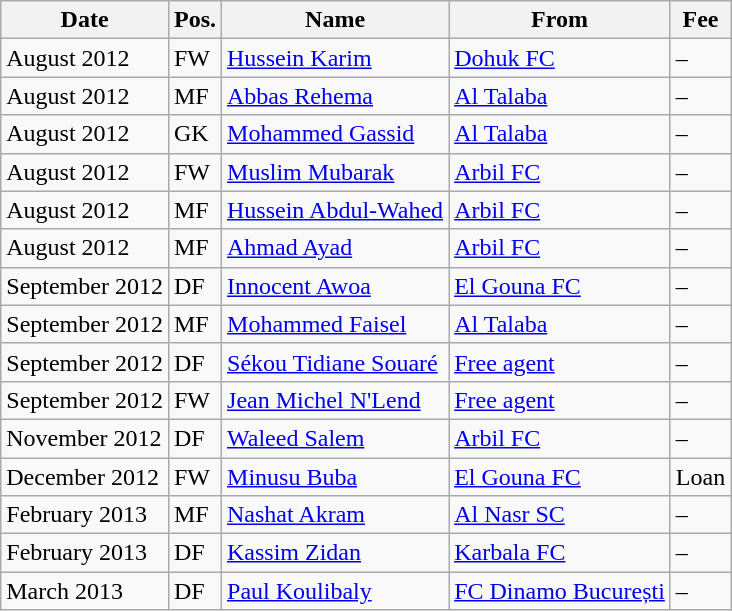<table class="wikitable">
<tr>
<th>Date</th>
<th>Pos.</th>
<th>Name</th>
<th>From</th>
<th>Fee</th>
</tr>
<tr>
<td>August 2012</td>
<td>FW</td>
<td> <a href='#'>Hussein Karim</a></td>
<td> <a href='#'>Dohuk FC</a></td>
<td>–</td>
</tr>
<tr>
<td>August 2012</td>
<td>MF</td>
<td> <a href='#'>Abbas Rehema</a></td>
<td> <a href='#'>Al Talaba</a></td>
<td>–</td>
</tr>
<tr>
<td>August 2012</td>
<td>GK</td>
<td> <a href='#'>Mohammed Gassid</a></td>
<td> <a href='#'>Al Talaba</a></td>
<td>–</td>
</tr>
<tr>
<td>August 2012</td>
<td>FW</td>
<td> <a href='#'>Muslim Mubarak</a></td>
<td> <a href='#'>Arbil FC</a></td>
<td>–</td>
</tr>
<tr>
<td>August 2012</td>
<td>MF</td>
<td> <a href='#'>Hussein Abdul-Wahed</a></td>
<td> <a href='#'>Arbil FC</a></td>
<td>–</td>
</tr>
<tr>
<td>August 2012</td>
<td>MF</td>
<td> <a href='#'>Ahmad Ayad</a></td>
<td> <a href='#'>Arbil FC</a></td>
<td>–</td>
</tr>
<tr>
<td>September 2012</td>
<td>DF</td>
<td> <a href='#'>Innocent Awoa</a></td>
<td> <a href='#'>El Gouna FC</a></td>
<td>–</td>
</tr>
<tr>
<td>September 2012</td>
<td>MF</td>
<td> <a href='#'>Mohammed Faisel</a></td>
<td> <a href='#'>Al Talaba</a></td>
<td>–</td>
</tr>
<tr>
<td>September 2012</td>
<td>DF</td>
<td> <a href='#'>Sékou Tidiane Souaré</a></td>
<td> <a href='#'>Free agent</a></td>
<td>–</td>
</tr>
<tr>
<td>September 2012</td>
<td>FW</td>
<td> <a href='#'>Jean Michel N'Lend</a></td>
<td> <a href='#'>Free agent</a></td>
<td>–</td>
</tr>
<tr>
<td>November 2012</td>
<td>DF</td>
<td> <a href='#'>Waleed Salem</a></td>
<td> <a href='#'>Arbil FC</a></td>
<td>–</td>
</tr>
<tr>
<td>December 2012</td>
<td>FW</td>
<td> <a href='#'>Minusu Buba</a></td>
<td> <a href='#'>El Gouna FC</a></td>
<td>Loan</td>
</tr>
<tr>
<td>February 2013</td>
<td>MF</td>
<td> <a href='#'>Nashat Akram</a></td>
<td> <a href='#'>Al Nasr SC</a></td>
<td>–</td>
</tr>
<tr>
<td>February 2013</td>
<td>DF</td>
<td> <a href='#'>Kassim Zidan</a></td>
<td> <a href='#'>Karbala FC</a></td>
<td>–</td>
</tr>
<tr>
<td>March 2013</td>
<td>DF</td>
<td> <a href='#'>Paul Koulibaly</a></td>
<td> <a href='#'>FC Dinamo București</a></td>
<td>–</td>
</tr>
</table>
